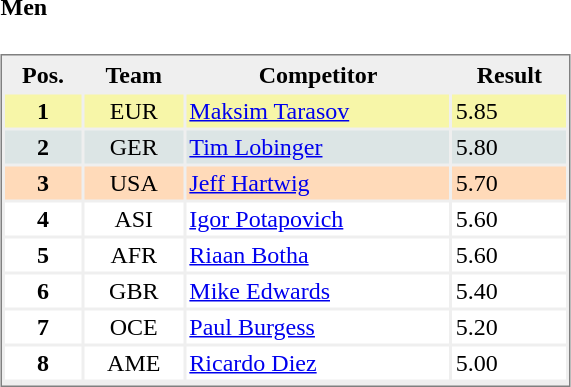<table>
<tr>
<td valign="top"><br><h4>Men</h4><table style="border-style:solid;border-width:1px;border-color:#808080;background-color:#EFEFEF" cellspacing="2" cellpadding="2" width="380px">
<tr bgcolor="#EFEFEF">
<th>Pos.</th>
<th>Team</th>
<th>Competitor</th>
<th>Result</th>
</tr>
<tr align="center" valign="top" bgcolor="#F7F6A8">
<th>1</th>
<td>EUR</td>
<td align="left"><a href='#'>Maksim Tarasov</a></td>
<td align="left">5.85</td>
</tr>
<tr align="center" valign="top" bgcolor="#DCE5E5">
<th>2</th>
<td>GER</td>
<td align="left"><a href='#'>Tim Lobinger</a></td>
<td align="left">5.80</td>
</tr>
<tr align="center" valign="top" bgcolor="#FFDAB9">
<th>3</th>
<td>USA</td>
<td align="left"><a href='#'>Jeff Hartwig</a></td>
<td align="left">5.70</td>
</tr>
<tr align="center" valign="top" bgcolor="#FFFFFF">
<th>4</th>
<td>ASI</td>
<td align="left"><a href='#'>Igor Potapovich</a></td>
<td align="left">5.60</td>
</tr>
<tr align="center" valign="top" bgcolor="#FFFFFF">
<th>5</th>
<td>AFR</td>
<td align="left"><a href='#'>Riaan Botha</a></td>
<td align="left">5.60</td>
</tr>
<tr align="center" valign="top" bgcolor="#FFFFFF">
<th>6</th>
<td>GBR</td>
<td align="left"><a href='#'>Mike Edwards</a></td>
<td align="left">5.40</td>
</tr>
<tr align="center" valign="top" bgcolor="#FFFFFF">
<th>7</th>
<td>OCE</td>
<td align="left"><a href='#'>Paul Burgess</a></td>
<td align="left">5.20</td>
</tr>
<tr align="center" valign="top" bgcolor="#FFFFFF">
<th>8</th>
<td>AME</td>
<td align="left"><a href='#'>Ricardo Diez</a></td>
<td align="left">5.00</td>
</tr>
<tr align="center" valign="top" bgcolor="#FFFFFF">
</tr>
</table>
</td>
<td width="50"> </td>
<td valign="top"></td>
</tr>
</table>
